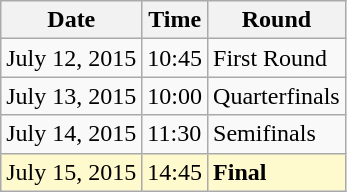<table class="wikitable">
<tr>
<th>Date</th>
<th>Time</th>
<th>Round</th>
</tr>
<tr>
<td>July 12, 2015</td>
<td>10:45</td>
<td>First Round</td>
</tr>
<tr>
<td>July 13, 2015</td>
<td>10:00</td>
<td>Quarterfinals</td>
</tr>
<tr>
<td>July 14, 2015</td>
<td>11:30</td>
<td>Semifinals</td>
</tr>
<tr style=background:lemonchiffon>
<td>July 15, 2015</td>
<td>14:45</td>
<td><strong>Final</strong></td>
</tr>
</table>
